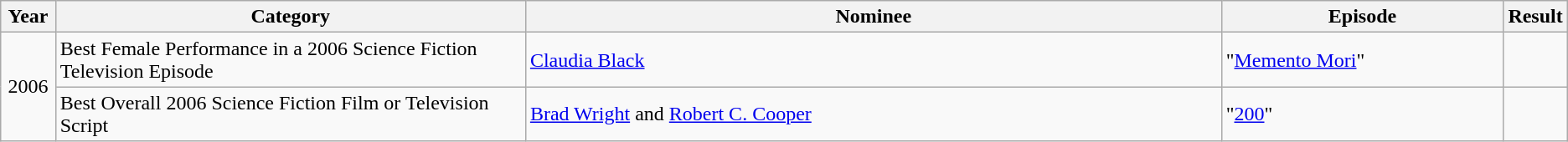<table class="wikitable">
<tr>
<th width="3.5%">Year</th>
<th width="30%">Category</th>
<th>Nominee</th>
<th width="18%">Episode</th>
<th width="3.5%">Result</th>
</tr>
<tr>
<td rowspan="2" align="center">2006</td>
<td>Best Female Performance in a 2006 Science Fiction Television Episode</td>
<td><a href='#'>Claudia Black</a></td>
<td>"<a href='#'>Memento Mori</a>"</td>
<td></td>
</tr>
<tr>
<td>Best Overall 2006 Science Fiction Film or Television Script</td>
<td><a href='#'>Brad Wright</a> and <a href='#'>Robert C. Cooper</a></td>
<td>"<a href='#'>200</a>"</td>
<td></td>
</tr>
</table>
